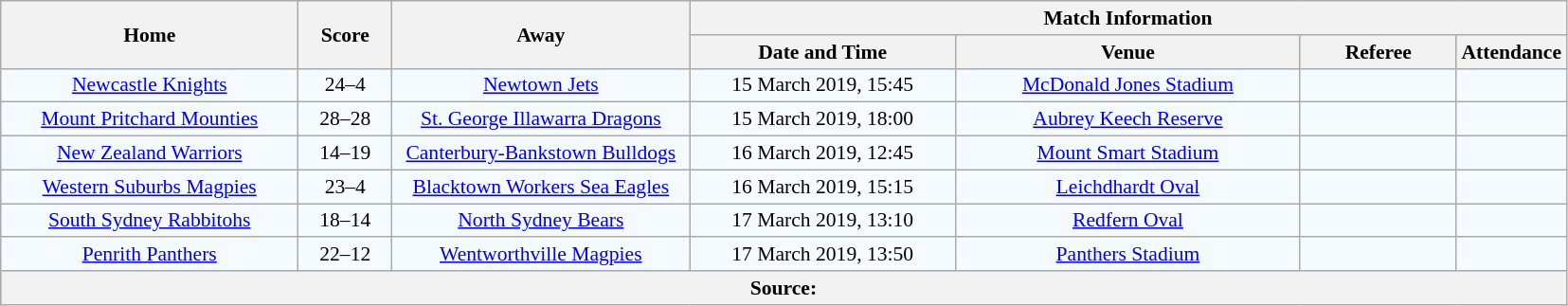<table class="wikitable" style="border-collapse:collapse; font-size:90%; text-align:center;">
<tr>
<th rowspan="2" width="19%">Home</th>
<th rowspan="2" width="6%">Score</th>
<th rowspan="2" width="19%">Away</th>
<th colspan="4">Match Information</th>
</tr>
<tr bgcolor="#CCCCCC">
<th width="17%">Date and Time</th>
<th width="22%">Venue</th>
<th width="10%">Referee</th>
<th width="7%">Attendance</th>
</tr>
<tr bgcolor="#F5FAFF">
<td> <a href='#'>Newcastle Knights</a></td>
<td>24–4</td>
<td> <a href='#'>Newtown Jets</a></td>
<td>15 March 2019, 15:45</td>
<td><a href='#'>McDonald Jones Stadium</a></td>
<td></td>
<td></td>
</tr>
<tr bgcolor="#F5FAFF">
<td> <a href='#'>Mount Pritchard Mounties</a></td>
<td>28–28</td>
<td> <a href='#'>St. George Illawarra Dragons</a></td>
<td>15 March 2019, 18:00</td>
<td><a href='#'>Aubrey Keech Reserve</a></td>
<td></td>
<td></td>
</tr>
<tr bgcolor="#F5FAFF">
<td> <a href='#'>New Zealand Warriors</a></td>
<td>14–19</td>
<td> <a href='#'>Canterbury-Bankstown Bulldogs</a></td>
<td>16 March 2019, 12:45</td>
<td><a href='#'>Mount Smart Stadium</a></td>
<td></td>
<td></td>
</tr>
<tr bgcolor="#F5FAFF">
<td> <a href='#'>Western Suburbs Magpies</a></td>
<td>23–4</td>
<td> <a href='#'>Blacktown Workers Sea Eagles</a></td>
<td>16 March 2019, 15:15</td>
<td><a href='#'>Leichdhardt Oval</a></td>
<td></td>
<td></td>
</tr>
<tr bgcolor="#F5FAFF">
<td> <a href='#'>South Sydney Rabbitohs</a></td>
<td>18–14</td>
<td> <a href='#'>North Sydney Bears</a></td>
<td>17 March 2019, 13:10</td>
<td><a href='#'>Redfern Oval</a></td>
<td></td>
<td></td>
</tr>
<tr bgcolor="#F5FAFF">
<td> <a href='#'>Penrith Panthers</a></td>
<td>22–12</td>
<td> <a href='#'>Wentworthville Magpies</a></td>
<td>17 March 2019, 13:50</td>
<td><a href='#'>Panthers Stadium</a></td>
<td></td>
<td></td>
</tr>
<tr bgcolor="#C1D8FF">
<th colspan="7">Source:</th>
</tr>
</table>
